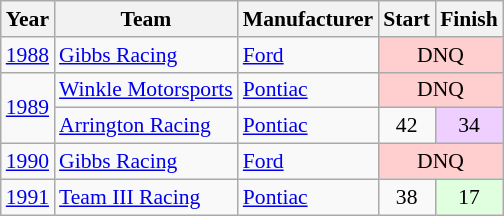<table class="wikitable" style="font-size: 90%;">
<tr>
<th>Year</th>
<th>Team</th>
<th>Manufacturer</th>
<th>Start</th>
<th>Finish</th>
</tr>
<tr>
<td><a href='#'>1988</a></td>
<td><a href='#'>Gibbs Racing</a></td>
<td><a href='#'>Ford</a></td>
<td colspan=2 align=center style="background:#FFCFCF;">DNQ</td>
</tr>
<tr>
<td rowspan=2><a href='#'>1989</a></td>
<td><a href='#'>Winkle Motorsports</a></td>
<td><a href='#'>Pontiac</a></td>
<td colspan=2 align=center style="background:#FFCFCF;">DNQ</td>
</tr>
<tr>
<td><a href='#'>Arrington Racing</a></td>
<td><a href='#'>Pontiac</a></td>
<td align=center>42</td>
<td align=center style="background:#EFCFFF;">34</td>
</tr>
<tr>
<td><a href='#'>1990</a></td>
<td><a href='#'>Gibbs Racing</a></td>
<td><a href='#'>Ford</a></td>
<td colspan=2 align=center style="background:#FFCFCF;">DNQ</td>
</tr>
<tr>
<td><a href='#'>1991</a></td>
<td><a href='#'>Team III Racing</a></td>
<td><a href='#'>Pontiac</a></td>
<td align=center>38</td>
<td align=center style="background:#DFFFDF;">17</td>
</tr>
</table>
